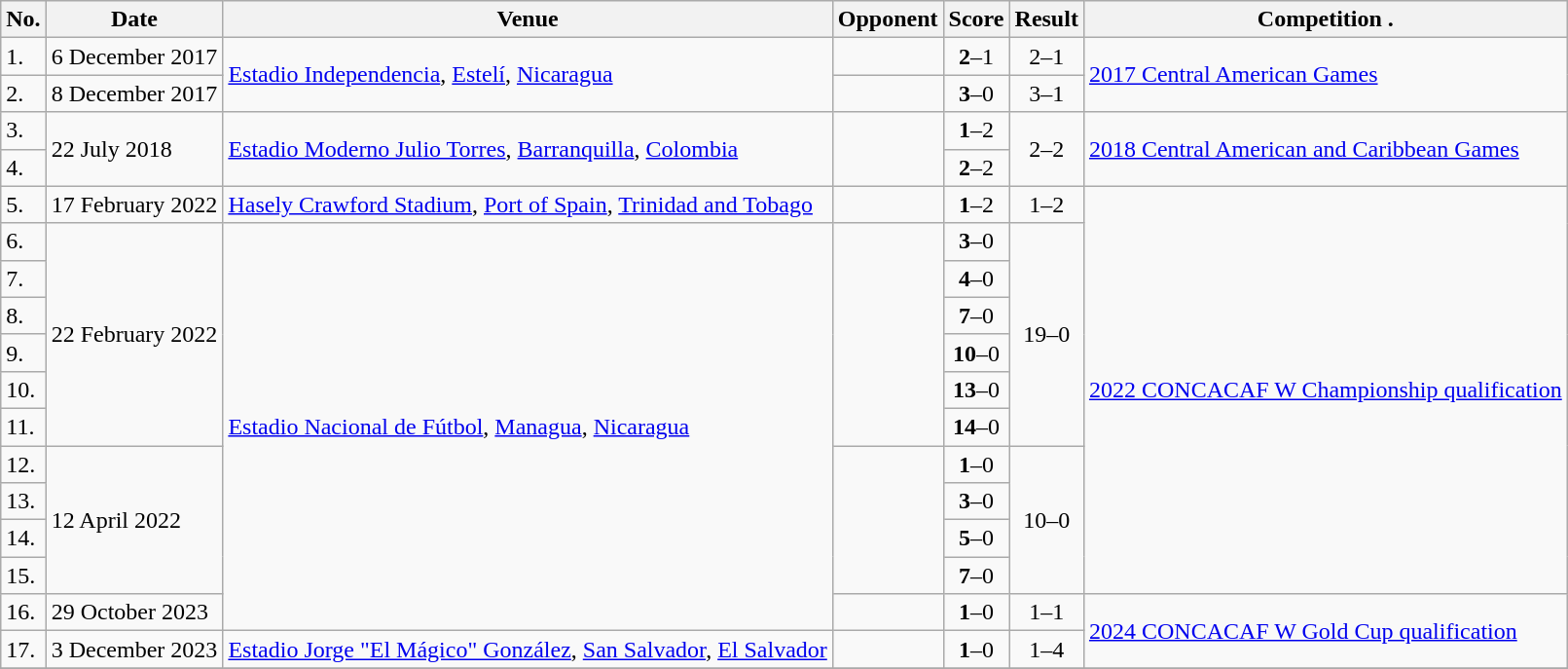<table class="wikitable">
<tr>
<th>No.</th>
<th>Date</th>
<th>Venue</th>
<th>Opponent</th>
<th>Score</th>
<th>Result</th>
<th>Competition .</th>
</tr>
<tr>
<td>1.</td>
<td>6 December 2017</td>
<td rowspan=2><a href='#'>Estadio Independencia</a>, <a href='#'>Estelí</a>, <a href='#'>Nicaragua</a></td>
<td></td>
<td align=center><strong>2</strong>–1</td>
<td align=center>2–1</td>
<td rowspan=2><a href='#'>2017 Central American Games</a></td>
</tr>
<tr>
<td>2.</td>
<td>8 December 2017</td>
<td></td>
<td align=center><strong>3</strong>–0</td>
<td align=center>3–1</td>
</tr>
<tr>
<td>3.</td>
<td rowspan=2>22 July 2018</td>
<td rowspan=2><a href='#'>Estadio Moderno Julio Torres</a>, <a href='#'>Barranquilla</a>, <a href='#'>Colombia</a></td>
<td rowspan=2></td>
<td align=center><strong>1</strong>–2</td>
<td rowspan=2 align=center>2–2</td>
<td rowspan=2><a href='#'>2018 Central American and Caribbean Games</a></td>
</tr>
<tr>
<td>4.</td>
<td align=center><strong>2</strong>–2</td>
</tr>
<tr>
<td>5.</td>
<td>17 February 2022</td>
<td><a href='#'>Hasely Crawford Stadium</a>, <a href='#'>Port of Spain</a>, <a href='#'>Trinidad and Tobago</a></td>
<td></td>
<td align=center><strong>1</strong>–2</td>
<td align=center>1–2</td>
<td rowspan=11><a href='#'>2022 CONCACAF W Championship qualification</a></td>
</tr>
<tr>
<td>6.</td>
<td rowspan=6>22 February 2022</td>
<td rowspan=11><a href='#'>Estadio Nacional de Fútbol</a>, <a href='#'>Managua</a>, <a href='#'>Nicaragua</a></td>
<td rowspan=6></td>
<td align=center><strong>3</strong>–0</td>
<td rowspan=6 align=center>19–0</td>
</tr>
<tr>
<td>7.</td>
<td align=center><strong>4</strong>–0</td>
</tr>
<tr>
<td>8.</td>
<td align=center><strong>7</strong>–0</td>
</tr>
<tr>
<td>9.</td>
<td align=center><strong>10</strong>–0</td>
</tr>
<tr>
<td>10.</td>
<td align=center><strong>13</strong>–0</td>
</tr>
<tr>
<td>11.</td>
<td align=center><strong>14</strong>–0</td>
</tr>
<tr>
<td>12.</td>
<td rowspan=4>12 April 2022</td>
<td rowspan=4></td>
<td align=center><strong>1</strong>–0</td>
<td rowspan=4 align=center>10–0</td>
</tr>
<tr>
<td>13.</td>
<td align=center><strong>3</strong>–0</td>
</tr>
<tr>
<td>14.</td>
<td align=center><strong>5</strong>–0</td>
</tr>
<tr>
<td>15.</td>
<td align=center><strong>7</strong>–0</td>
</tr>
<tr>
<td>16.</td>
<td>29 October 2023</td>
<td></td>
<td align=center><strong>1</strong>–0</td>
<td align=center>1–1</td>
<td rowspan=2><a href='#'>2024 CONCACAF W Gold Cup qualification</a></td>
</tr>
<tr>
<td>17.</td>
<td>3 December 2023</td>
<td><a href='#'>Estadio Jorge "El Mágico" González</a>, <a href='#'>San Salvador</a>, <a href='#'>El Salvador</a></td>
<td></td>
<td align=center><strong>1</strong>–0</td>
<td align=center>1–4</td>
</tr>
<tr>
</tr>
</table>
